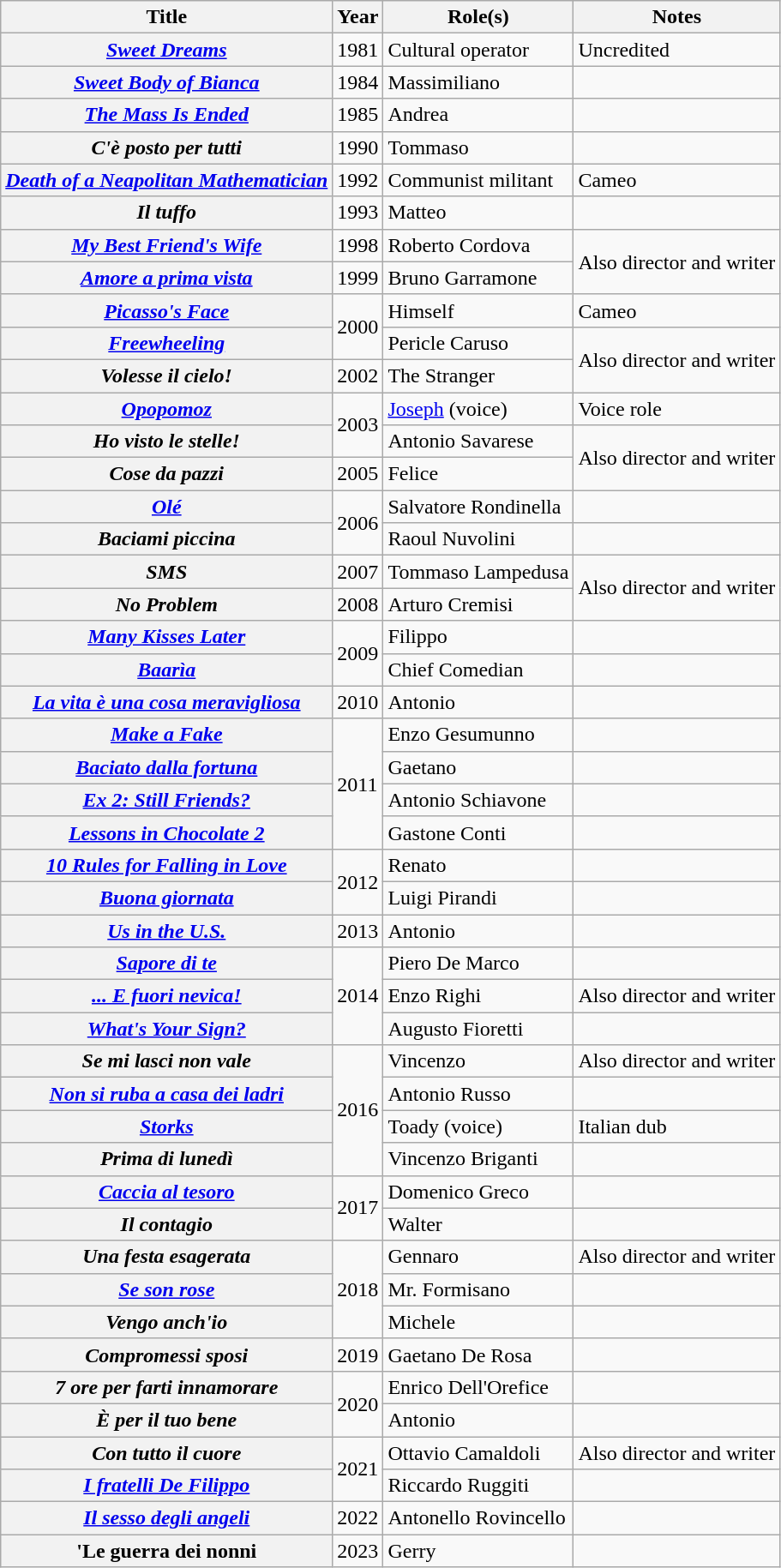<table class="wikitable plainrowheaders sortable">
<tr>
<th scope="col">Title</th>
<th scope="col">Year</th>
<th scope="col">Role(s)</th>
<th scope="col" class="unsortable">Notes</th>
</tr>
<tr>
<th scope=row><em><a href='#'>Sweet Dreams</a></em></th>
<td>1981</td>
<td>Cultural operator</td>
<td>Uncredited</td>
</tr>
<tr>
<th scope=row><em><a href='#'>Sweet Body of Bianca</a></em></th>
<td>1984</td>
<td>Massimiliano</td>
<td></td>
</tr>
<tr>
<th scope=row><em><a href='#'>The Mass Is Ended</a></em></th>
<td>1985</td>
<td>Andrea</td>
<td></td>
</tr>
<tr>
<th scope=row><em>C'è posto per tutti</em></th>
<td>1990</td>
<td>Tommaso</td>
<td></td>
</tr>
<tr>
<th scope=row><em><a href='#'>Death of a Neapolitan Mathematician</a></em></th>
<td>1992</td>
<td>Communist militant</td>
<td>Cameo</td>
</tr>
<tr>
<th scope=row><em>Il tuffo</em></th>
<td>1993</td>
<td>Matteo</td>
<td></td>
</tr>
<tr>
<th scope=row><em><a href='#'>My Best Friend's Wife</a></em></th>
<td>1998</td>
<td>Roberto Cordova</td>
<td rowspan=2>Also director and writer</td>
</tr>
<tr>
<th scope=row><em><a href='#'>Amore a prima vista</a></em></th>
<td>1999</td>
<td>Bruno Garramone</td>
</tr>
<tr>
<th scope=row><em><a href='#'>Picasso's Face</a></em></th>
<td rowspan=2>2000</td>
<td>Himself</td>
<td>Cameo</td>
</tr>
<tr>
<th scope=row><em><a href='#'>Freewheeling</a></em></th>
<td>Pericle Caruso</td>
<td rowspan=2>Also director and writer</td>
</tr>
<tr>
<th scope=row><em>Volesse il cielo!</em></th>
<td>2002</td>
<td>The Stranger</td>
</tr>
<tr>
<th scope=row><em><a href='#'>Opopomoz</a></em></th>
<td rowspan=2>2003</td>
<td><a href='#'>Joseph</a> (voice)</td>
<td>Voice role</td>
</tr>
<tr>
<th scope=row><em>Ho visto le stelle!</em></th>
<td>Antonio Savarese</td>
<td rowspan=2>Also director and writer</td>
</tr>
<tr>
<th scope=row><em>Cose da pazzi</em></th>
<td>2005</td>
<td>Felice</td>
</tr>
<tr>
<th scope=row><em><a href='#'>Olé</a></em></th>
<td rowspan=2>2006</td>
<td>Salvatore Rondinella</td>
<td></td>
</tr>
<tr>
<th scope=row><em>Baciami piccina</em></th>
<td>Raoul Nuvolini</td>
<td></td>
</tr>
<tr>
<th scope=row><em>SMS</em></th>
<td>2007</td>
<td>Tommaso Lampedusa</td>
<td rowspan=2>Also director and writer</td>
</tr>
<tr>
<th scope=row><em>No Problem</em></th>
<td>2008</td>
<td>Arturo Cremisi</td>
</tr>
<tr>
<th scope=row><em><a href='#'>Many Kisses Later</a></em></th>
<td rowspan=2>2009</td>
<td>Filippo</td>
<td></td>
</tr>
<tr>
<th scope=row><em><a href='#'>Baarìa</a></em></th>
<td>Chief Comedian</td>
<td></td>
</tr>
<tr>
<th scope=row><em><a href='#'>La vita è una cosa meravigliosa</a></em></th>
<td>2010</td>
<td>Antonio</td>
<td></td>
</tr>
<tr>
<th scope=row><em><a href='#'>Make a Fake</a></em></th>
<td rowspan=4>2011</td>
<td>Enzo Gesumunno</td>
<td></td>
</tr>
<tr>
<th scope=row><em><a href='#'>Baciato dalla fortuna</a></em></th>
<td>Gaetano</td>
<td></td>
</tr>
<tr>
<th scope=row><em><a href='#'>Ex 2: Still Friends?</a></em></th>
<td>Antonio Schiavone</td>
<td></td>
</tr>
<tr>
<th scope=row><em><a href='#'>Lessons in Chocolate 2</a></em></th>
<td>Gastone Conti</td>
<td></td>
</tr>
<tr>
<th scope=row><em><a href='#'>10 Rules for Falling in Love</a></em></th>
<td rowspan=2>2012</td>
<td>Renato</td>
<td></td>
</tr>
<tr>
<th scope=row><em><a href='#'>Buona giornata</a></em></th>
<td>Luigi Pirandi</td>
<td></td>
</tr>
<tr>
<th scope=row><em><a href='#'>Us in the U.S.</a></em></th>
<td>2013</td>
<td>Antonio</td>
<td></td>
</tr>
<tr>
<th scope=row><em><a href='#'>Sapore di te</a></em></th>
<td rowspan=3>2014</td>
<td>Piero De Marco</td>
<td></td>
</tr>
<tr>
<th scope=row><em><a href='#'>... E fuori nevica!</a></em></th>
<td>Enzo Righi</td>
<td>Also director and writer</td>
</tr>
<tr>
<th scope=row><em><a href='#'>What's Your Sign?</a></em></th>
<td>Augusto Fioretti</td>
<td></td>
</tr>
<tr>
<th scope=row><em>Se mi lasci non vale</em></th>
<td rowspan=4>2016</td>
<td>Vincenzo</td>
<td>Also director and writer</td>
</tr>
<tr>
<th scope=row><em><a href='#'>Non si ruba a casa dei ladri</a></em></th>
<td>Antonio Russo</td>
<td></td>
</tr>
<tr>
<th scope=row><em><a href='#'>Storks</a></em></th>
<td>Toady (voice)</td>
<td>Italian dub</td>
</tr>
<tr>
<th scope=row><em>Prima di lunedì</em></th>
<td>Vincenzo Briganti</td>
<td></td>
</tr>
<tr>
<th scope=row><em><a href='#'>Caccia al tesoro</a></em></th>
<td rowspan=2>2017</td>
<td>Domenico Greco</td>
<td></td>
</tr>
<tr>
<th scope=row><em>Il contagio</em></th>
<td>Walter</td>
<td></td>
</tr>
<tr>
<th scope=row><em>Una festa esagerata</em></th>
<td rowspan=3>2018</td>
<td>Gennaro</td>
<td>Also director and writer</td>
</tr>
<tr>
<th scope=row><em><a href='#'>Se son rose</a></em></th>
<td>Mr. Formisano</td>
<td></td>
</tr>
<tr>
<th scope=row><em>Vengo anch'io</em></th>
<td>Michele</td>
<td></td>
</tr>
<tr>
<th scope=row><em>Compromessi sposi</em></th>
<td>2019</td>
<td>Gaetano De Rosa</td>
<td></td>
</tr>
<tr>
<th scope=row><em>7 ore per farti innamorare</em></th>
<td rowspan=2>2020</td>
<td>Enrico Dell'Orefice</td>
<td></td>
</tr>
<tr>
<th scope=row><em>È per il tuo bene</em></th>
<td>Antonio</td>
<td></td>
</tr>
<tr>
<th scope=row><em>Con tutto il cuore</em></th>
<td rowspan=2>2021</td>
<td>Ottavio Camaldoli</td>
<td>Also director and writer</td>
</tr>
<tr>
<th scope=row><em><a href='#'>I fratelli De Filippo</a></em></th>
<td>Riccardo Ruggiti</td>
<td></td>
</tr>
<tr>
<th scope=row><em><a href='#'>Il sesso degli angeli</a></em></th>
<td>2022</td>
<td>Antonello Rovincello</td>
<td></td>
</tr>
<tr>
<th scope=row>'Le guerra dei nonni<em></th>
<td>2023</td>
<td>Gerry</td>
<td></td>
</tr>
</table>
